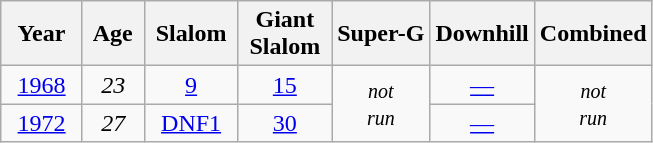<table class=wikitable style="text-align:center">
<tr>
<th>  Year  </th>
<th> Age </th>
<th> Slalom </th>
<th>Giant<br> Slalom </th>
<th>Super-G</th>
<th>Downhill</th>
<th>Combined</th>
</tr>
<tr>
<td><a href='#'>1968</a></td>
<td><em>23</em></td>
<td><a href='#'>9</a></td>
<td><a href='#'>15</a></td>
<td rowspan=2><small><em>not<br>run</em></small></td>
<td><a href='#'>—</a></td>
<td rowspan=2><small><em>not<br>run</em></small></td>
</tr>
<tr>
<td><a href='#'>1972</a></td>
<td><em>27</em></td>
<td><a href='#'>DNF1</a></td>
<td><a href='#'>30</a></td>
<td><a href='#'>—</a></td>
</tr>
</table>
